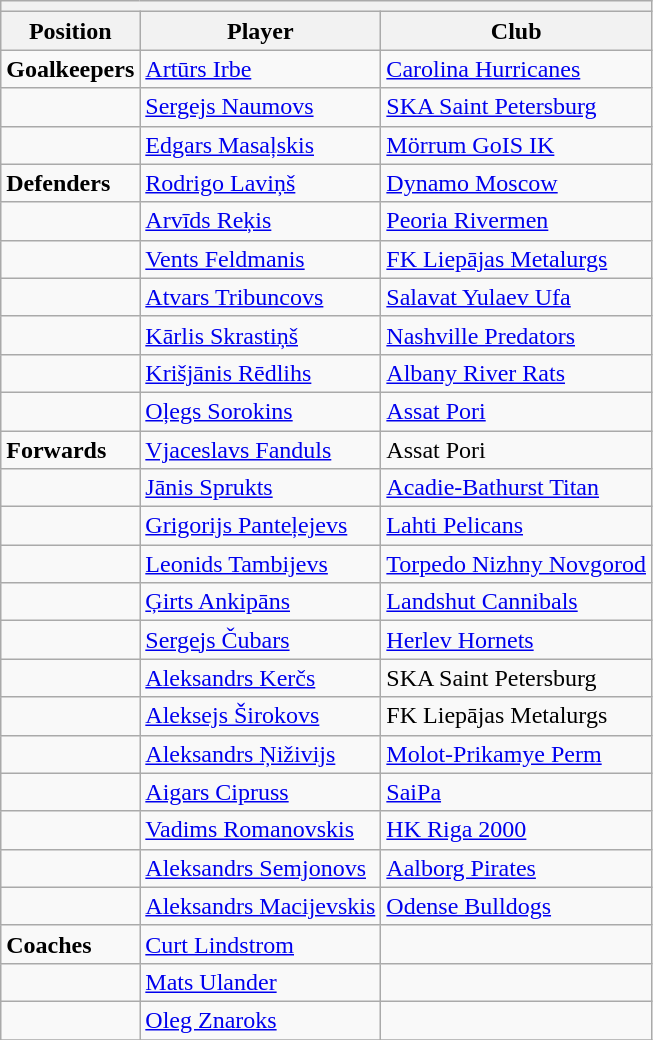<table class=wikitable>
<tr>
<th colspan="7"></th>
</tr>
<tr>
<th>Position</th>
<th>Player</th>
<th>Club</th>
</tr>
<tr>
<td><strong>Goalkeepers</strong></td>
<td><a href='#'>Artūrs Irbe</a></td>
<td><a href='#'>Carolina Hurricanes</a></td>
</tr>
<tr>
<td></td>
<td><a href='#'>Sergejs Naumovs</a></td>
<td><a href='#'>SKA Saint Petersburg</a></td>
</tr>
<tr>
<td></td>
<td><a href='#'>Edgars Masaļskis</a></td>
<td><a href='#'>Mörrum GoIS IK</a></td>
</tr>
<tr>
<td><strong>Defenders</strong></td>
<td><a href='#'>Rodrigo Laviņš</a></td>
<td><a href='#'>Dynamo Moscow</a></td>
</tr>
<tr>
<td></td>
<td><a href='#'>Arvīds Reķis</a></td>
<td><a href='#'>Peoria Rivermen</a></td>
</tr>
<tr>
<td></td>
<td><a href='#'>Vents Feldmanis</a></td>
<td><a href='#'>FK Liepājas Metalurgs</a></td>
</tr>
<tr>
<td></td>
<td><a href='#'>Atvars Tribuncovs</a></td>
<td><a href='#'>Salavat Yulaev Ufa</a></td>
</tr>
<tr>
<td></td>
<td><a href='#'>Kārlis Skrastiņš</a></td>
<td><a href='#'>Nashville Predators</a></td>
</tr>
<tr>
<td></td>
<td><a href='#'>Krišjānis Rēdlihs</a></td>
<td><a href='#'>Albany River Rats</a></td>
</tr>
<tr>
<td></td>
<td><a href='#'>Oļegs Sorokins</a></td>
<td><a href='#'>Assat Pori</a></td>
</tr>
<tr>
<td><strong>Forwards</strong></td>
<td><a href='#'>Vjaceslavs Fanduls</a></td>
<td>Assat Pori</td>
</tr>
<tr>
<td></td>
<td><a href='#'>Jānis Sprukts</a></td>
<td><a href='#'>Acadie-Bathurst Titan</a></td>
</tr>
<tr>
<td></td>
<td><a href='#'>Grigorijs Panteļejevs</a></td>
<td><a href='#'>Lahti Pelicans</a></td>
</tr>
<tr>
<td></td>
<td><a href='#'>Leonids Tambijevs</a></td>
<td><a href='#'>Torpedo Nizhny Novgorod</a></td>
</tr>
<tr>
<td></td>
<td><a href='#'>Ģirts Ankipāns</a></td>
<td><a href='#'>Landshut Cannibals</a></td>
</tr>
<tr>
<td></td>
<td><a href='#'>Sergejs Čubars</a></td>
<td><a href='#'>Herlev Hornets</a></td>
</tr>
<tr>
<td></td>
<td><a href='#'>Aleksandrs Kerčs</a></td>
<td>SKA Saint Petersburg</td>
</tr>
<tr>
<td></td>
<td><a href='#'>Aleksejs Širokovs</a></td>
<td>FK Liepājas Metalurgs</td>
</tr>
<tr>
<td></td>
<td><a href='#'>Aleksandrs Ņiživijs</a></td>
<td><a href='#'>Molot-Prikamye Perm</a></td>
</tr>
<tr>
<td></td>
<td><a href='#'>Aigars Cipruss</a></td>
<td><a href='#'>SaiPa</a></td>
</tr>
<tr>
<td></td>
<td><a href='#'>Vadims Romanovskis</a></td>
<td><a href='#'>HK Riga 2000</a></td>
</tr>
<tr>
<td></td>
<td><a href='#'>Aleksandrs Semjonovs</a></td>
<td><a href='#'>Aalborg Pirates</a></td>
</tr>
<tr>
<td></td>
<td><a href='#'>Aleksandrs Macijevskis</a></td>
<td><a href='#'>Odense Bulldogs</a></td>
</tr>
<tr>
<td><strong>Coaches</strong></td>
<td><a href='#'>Curt Lindstrom</a></td>
<td></td>
</tr>
<tr>
<td></td>
<td><a href='#'>Mats Ulander</a></td>
<td></td>
</tr>
<tr>
<td></td>
<td><a href='#'>Oleg Znaroks</a></td>
<td></td>
</tr>
<tr>
</tr>
</table>
